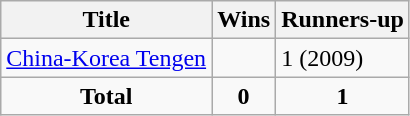<table class="wikitable">
<tr>
<th>Title</th>
<th>Wins</th>
<th>Runners-up</th>
</tr>
<tr>
<td><a href='#'>China-Korea Tengen</a></td>
<td></td>
<td>1 (2009)</td>
</tr>
<tr align="center">
<td><strong>Total</strong></td>
<td><strong>0</strong></td>
<td><strong>1</strong></td>
</tr>
</table>
